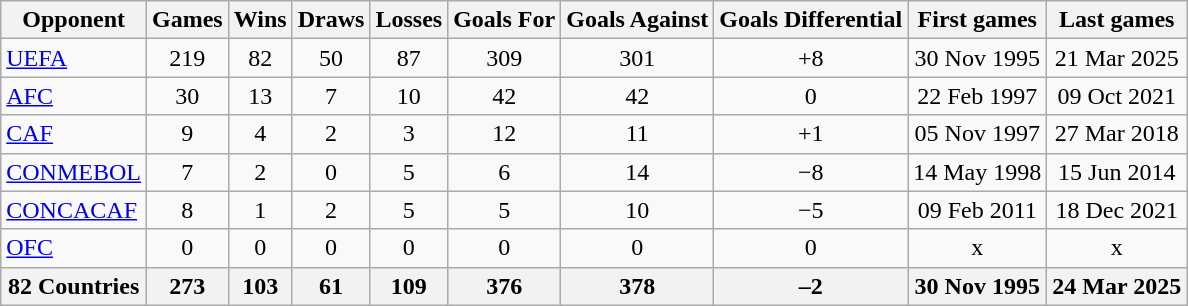<table class="wikitable sortable" style="text-align:center">
<tr>
<th>Opponent</th>
<th>Games</th>
<th>Wins</th>
<th>Draws</th>
<th>Losses</th>
<th>Goals For</th>
<th>Goals Against</th>
<th>Goals Differential</th>
<th>First games</th>
<th>Last games</th>
</tr>
<tr>
<td style="text-align:left;"><a href='#'>UEFA</a></td>
<td>219</td>
<td>82</td>
<td>50</td>
<td>87</td>
<td>309</td>
<td>301</td>
<td>+8</td>
<td>30 Nov 1995</td>
<td>21 Mar 2025</td>
</tr>
<tr>
<td style="text-align:left;"><a href='#'>AFC</a></td>
<td>30</td>
<td>13</td>
<td>7</td>
<td>10</td>
<td>42</td>
<td>42</td>
<td>0</td>
<td>22 Feb 1997</td>
<td>09 Oct 2021</td>
</tr>
<tr>
<td style="text-align:left;"><a href='#'>CAF</a></td>
<td>9</td>
<td>4</td>
<td>2</td>
<td>3</td>
<td>12</td>
<td>11</td>
<td>+1</td>
<td>05 Nov 1997</td>
<td>27 Mar 2018</td>
</tr>
<tr>
<td style="text-align:left;"><a href='#'>CONMEBOL</a></td>
<td>7</td>
<td>2</td>
<td>0</td>
<td>5</td>
<td>6</td>
<td>14</td>
<td>−8</td>
<td>14 May 1998</td>
<td>15 Jun 2014</td>
</tr>
<tr>
<td style="text-align:left;"><a href='#'>CONCACAF</a></td>
<td>8</td>
<td>1</td>
<td>2</td>
<td>5</td>
<td>5</td>
<td>10</td>
<td>−5</td>
<td>09 Feb 2011</td>
<td>18 Dec 2021</td>
</tr>
<tr>
<td style="text-align:left;"><a href='#'>OFC</a></td>
<td>0</td>
<td>0</td>
<td>0</td>
<td>0</td>
<td>0</td>
<td>0</td>
<td>0</td>
<td>x</td>
<td>x</td>
</tr>
<tr class="sortbottom">
<th>82 Countries</th>
<th>273</th>
<th>103</th>
<th>61</th>
<th>109</th>
<th>376</th>
<th>378</th>
<th>–2</th>
<th>30 Nov 1995</th>
<th>24 Mar 2025</th>
</tr>
</table>
